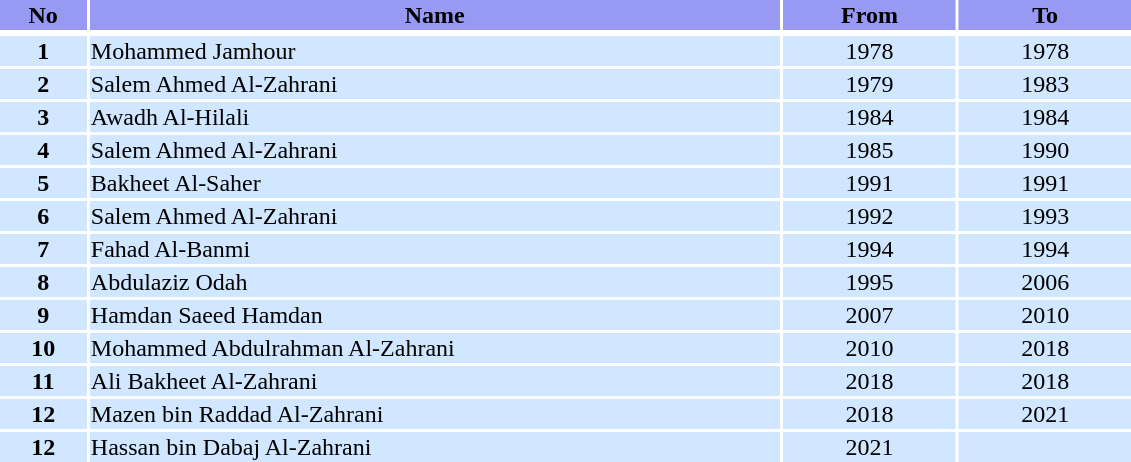<table width=60%>
<tr bgcolor=#9799F3>
<th width=5%>No</th>
<th width=40%>Name</th>
<th width=10%>From</th>
<th width=10%>To</th>
</tr>
<tr>
</tr>
<tr bgcolor=#D0E7FF>
<td align=center><strong>1</strong></td>
<td align=Left> Mohammed Jamhour</td>
<td align=center>1978</td>
<td align=center>1978</td>
</tr>
<tr bgcolor=#D0E7FF>
<td align=center><strong>2</strong></td>
<td align=Left> Salem Ahmed Al-Zahrani</td>
<td align=center>1979</td>
<td align=center>1983</td>
</tr>
<tr bgcolor=#D0E7FF>
<td align=center><strong>3</strong></td>
<td align=Left> Awadh Al-Hilali</td>
<td align=center>1984</td>
<td align=center>1984</td>
</tr>
<tr bgcolor=#D0E7FF>
<td align=center><strong>4</strong></td>
<td align=Left> Salem Ahmed Al-Zahrani</td>
<td align=center>1985</td>
<td align=center>1990</td>
</tr>
<tr bgcolor=#D0E7FF>
<td align=center><strong>5</strong></td>
<td align=Left> Bakheet Al-Saher</td>
<td align=center>1991</td>
<td align=center>1991</td>
</tr>
<tr bgcolor=#D0E7FF>
<td align=center><strong>6</strong></td>
<td align=Left> Salem Ahmed Al-Zahrani</td>
<td align=center>1992</td>
<td align=center>1993</td>
</tr>
<tr bgcolor=#D0E7FF>
<td align=center><strong>7</strong></td>
<td align=Left> Fahad Al-Banmi</td>
<td align=center>1994</td>
<td align=center>1994</td>
</tr>
<tr bgcolor=#D0E7FF>
<td align=center><strong>8</strong></td>
<td align=Left> Abdulaziz Odah</td>
<td align=center>1995</td>
<td align=center>2006</td>
</tr>
<tr bgcolor=#D0E7FF>
<td align=center><strong>9</strong></td>
<td align=Left> Hamdan Saeed Hamdan</td>
<td align=center>2007</td>
<td align=center>2010</td>
</tr>
<tr bgcolor=#D0E7FF>
<td align=center><strong>10</strong></td>
<td align=Left> Mohammed Abdulrahman Al-Zahrani</td>
<td align=center>2010</td>
<td align=center>2018</td>
</tr>
<tr bgcolor=#D0E7FF>
<td align=center><strong>11</strong></td>
<td align=Left> Ali Bakheet Al-Zahrani</td>
<td align=center>2018</td>
<td align=center>2018</td>
</tr>
<tr bgcolor=#D0E7FF>
<td align=center><strong>12</strong></td>
<td align=Left> Mazen bin Raddad Al-Zahrani</td>
<td align=center>2018</td>
<td align=center>2021</td>
</tr>
<tr bgcolor=#D0E7FF>
<td align=center><strong>12</strong></td>
<td align=Left> Hassan bin Dabaj Al-Zahrani</td>
<td align=center>2021</td>
<td align=center></td>
</tr>
</table>
